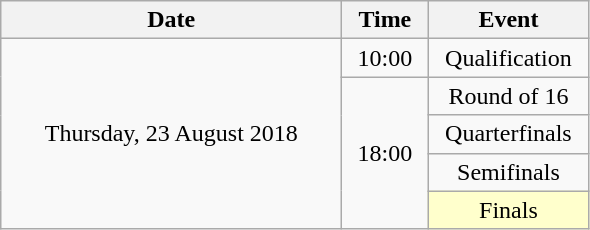<table class = "wikitable" style="text-align:center;">
<tr>
<th width=220>Date</th>
<th width=50>Time</th>
<th width=100>Event</th>
</tr>
<tr>
<td rowspan=5>Thursday, 23 August 2018</td>
<td>10:00</td>
<td>Qualification</td>
</tr>
<tr>
<td rowspan=4>18:00</td>
<td>Round of 16</td>
</tr>
<tr>
<td>Quarterfinals</td>
</tr>
<tr>
<td>Semifinals</td>
</tr>
<tr>
<td bgcolor=ffffcc>Finals</td>
</tr>
</table>
